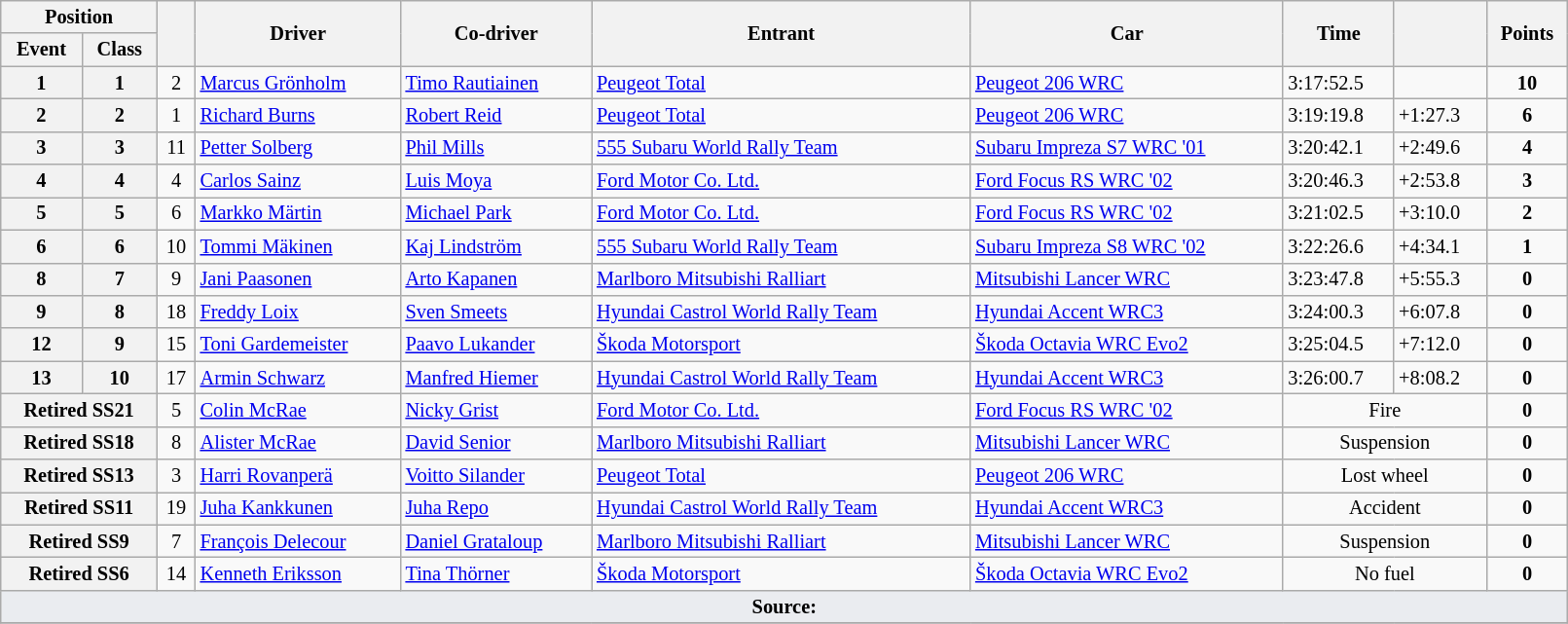<table class="wikitable" width=85% style="font-size: 85%;">
<tr>
<th colspan="2">Position</th>
<th rowspan="2"></th>
<th rowspan="2">Driver</th>
<th rowspan="2">Co-driver</th>
<th rowspan="2">Entrant</th>
<th rowspan="2">Car</th>
<th rowspan="2">Time</th>
<th rowspan="2"></th>
<th rowspan="2">Points</th>
</tr>
<tr>
<th>Event</th>
<th>Class</th>
</tr>
<tr>
<th>1</th>
<th>1</th>
<td align="center">2</td>
<td> <a href='#'>Marcus Grönholm</a></td>
<td> <a href='#'>Timo Rautiainen</a></td>
<td> <a href='#'>Peugeot Total</a></td>
<td><a href='#'>Peugeot 206 WRC</a></td>
<td>3:17:52.5</td>
<td></td>
<td align="center"><strong>10</strong></td>
</tr>
<tr>
<th>2</th>
<th>2</th>
<td align="center">1</td>
<td> <a href='#'>Richard Burns</a></td>
<td> <a href='#'>Robert Reid</a></td>
<td> <a href='#'>Peugeot Total</a></td>
<td><a href='#'>Peugeot 206 WRC</a></td>
<td>3:19:19.8</td>
<td>+1:27.3</td>
<td align="center"><strong>6</strong></td>
</tr>
<tr>
<th>3</th>
<th>3</th>
<td align="center">11</td>
<td> <a href='#'>Petter Solberg</a></td>
<td> <a href='#'>Phil Mills</a></td>
<td> <a href='#'>555 Subaru World Rally Team</a></td>
<td><a href='#'>Subaru Impreza S7 WRC '01</a></td>
<td>3:20:42.1</td>
<td>+2:49.6</td>
<td align="center"><strong>4</strong></td>
</tr>
<tr>
<th>4</th>
<th>4</th>
<td align="center">4</td>
<td> <a href='#'>Carlos Sainz</a></td>
<td> <a href='#'>Luis Moya</a></td>
<td> <a href='#'>Ford Motor Co. Ltd.</a></td>
<td><a href='#'>Ford Focus RS WRC '02</a></td>
<td>3:20:46.3</td>
<td>+2:53.8</td>
<td align="center"><strong>3</strong></td>
</tr>
<tr>
<th>5</th>
<th>5</th>
<td align="center">6</td>
<td> <a href='#'>Markko Märtin</a></td>
<td> <a href='#'>Michael Park</a></td>
<td> <a href='#'>Ford Motor Co. Ltd.</a></td>
<td><a href='#'>Ford Focus RS WRC '02</a></td>
<td>3:21:02.5</td>
<td>+3:10.0</td>
<td align="center"><strong>2</strong></td>
</tr>
<tr>
<th>6</th>
<th>6</th>
<td align="center">10</td>
<td> <a href='#'>Tommi Mäkinen</a></td>
<td> <a href='#'>Kaj Lindström</a></td>
<td> <a href='#'>555 Subaru World Rally Team</a></td>
<td><a href='#'>Subaru Impreza S8 WRC '02</a></td>
<td>3:22:26.6</td>
<td>+4:34.1</td>
<td align="center"><strong>1</strong></td>
</tr>
<tr>
<th>8</th>
<th>7</th>
<td align="center">9</td>
<td> <a href='#'>Jani Paasonen</a></td>
<td> <a href='#'>Arto Kapanen</a></td>
<td> <a href='#'>Marlboro Mitsubishi Ralliart</a></td>
<td><a href='#'>Mitsubishi Lancer WRC</a></td>
<td>3:23:47.8</td>
<td>+5:55.3</td>
<td align="center"><strong>0</strong></td>
</tr>
<tr>
<th>9</th>
<th>8</th>
<td align="center">18</td>
<td> <a href='#'>Freddy Loix</a></td>
<td> <a href='#'>Sven Smeets</a></td>
<td> <a href='#'>Hyundai Castrol World Rally Team</a></td>
<td><a href='#'>Hyundai Accent WRC3</a></td>
<td>3:24:00.3</td>
<td>+6:07.8</td>
<td align="center"><strong>0</strong></td>
</tr>
<tr>
<th>12</th>
<th>9</th>
<td align="center">15</td>
<td> <a href='#'>Toni Gardemeister</a></td>
<td> <a href='#'>Paavo Lukander</a></td>
<td> <a href='#'>Škoda Motorsport</a></td>
<td><a href='#'>Škoda Octavia WRC Evo2</a></td>
<td>3:25:04.5</td>
<td>+7:12.0</td>
<td align="center"><strong>0</strong></td>
</tr>
<tr>
<th>13</th>
<th>10</th>
<td align="center">17</td>
<td> <a href='#'>Armin Schwarz</a></td>
<td> <a href='#'>Manfred Hiemer</a></td>
<td> <a href='#'>Hyundai Castrol World Rally Team</a></td>
<td><a href='#'>Hyundai Accent WRC3</a></td>
<td>3:26:00.7</td>
<td>+8:08.2</td>
<td align="center"><strong>0</strong></td>
</tr>
<tr>
<th colspan="2">Retired SS21</th>
<td align="center">5</td>
<td> <a href='#'>Colin McRae</a></td>
<td> <a href='#'>Nicky Grist</a></td>
<td> <a href='#'>Ford Motor Co. Ltd.</a></td>
<td><a href='#'>Ford Focus RS WRC '02</a></td>
<td align="center" colspan="2">Fire</td>
<td align="center"><strong>0</strong></td>
</tr>
<tr>
<th colspan="2">Retired SS18</th>
<td align="center">8</td>
<td> <a href='#'>Alister McRae</a></td>
<td> <a href='#'>David Senior</a></td>
<td> <a href='#'>Marlboro Mitsubishi Ralliart</a></td>
<td><a href='#'>Mitsubishi Lancer WRC</a></td>
<td align="center" colspan="2">Suspension</td>
<td align="center"><strong>0</strong></td>
</tr>
<tr>
<th colspan="2">Retired SS13</th>
<td align="center">3</td>
<td> <a href='#'>Harri Rovanperä</a></td>
<td> <a href='#'>Voitto Silander</a></td>
<td> <a href='#'>Peugeot Total</a></td>
<td><a href='#'>Peugeot 206 WRC</a></td>
<td align="center" colspan="2">Lost wheel</td>
<td align="center"><strong>0</strong></td>
</tr>
<tr>
<th colspan="2">Retired SS11</th>
<td align="center">19</td>
<td> <a href='#'>Juha Kankkunen</a></td>
<td> <a href='#'>Juha Repo</a></td>
<td> <a href='#'>Hyundai Castrol World Rally Team</a></td>
<td><a href='#'>Hyundai Accent WRC3</a></td>
<td align="center" colspan="2">Accident</td>
<td align="center"><strong>0</strong></td>
</tr>
<tr>
<th colspan="2">Retired SS9</th>
<td align="center">7</td>
<td> <a href='#'>François Delecour</a></td>
<td> <a href='#'>Daniel Grataloup</a></td>
<td> <a href='#'>Marlboro Mitsubishi Ralliart</a></td>
<td><a href='#'>Mitsubishi Lancer WRC</a></td>
<td align="center" colspan="2">Suspension</td>
<td align="center"><strong>0</strong></td>
</tr>
<tr>
<th colspan="2">Retired SS6</th>
<td align="center">14</td>
<td> <a href='#'>Kenneth Eriksson</a></td>
<td> <a href='#'>Tina Thörner</a></td>
<td> <a href='#'>Škoda Motorsport</a></td>
<td><a href='#'>Škoda Octavia WRC Evo2</a></td>
<td align="center" colspan="2">No fuel</td>
<td align="center"><strong>0</strong></td>
</tr>
<tr>
<td style="background-color:#EAECF0; text-align:center" colspan="10"><strong>Source:</strong></td>
</tr>
<tr>
</tr>
</table>
